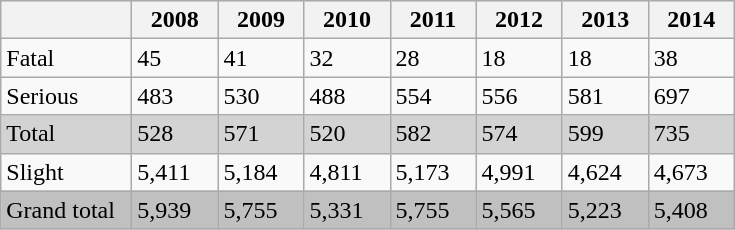<table class="wikitable" style="text-align:left;">
<tr style="background:#efefef;">
<th style="width:80px;"></th>
<th style="width:50px;">2008</th>
<th style="width:50px;">2009</th>
<th style="width:50px;">2010</th>
<th style="width:50px;">2011</th>
<th style="width:50px;">2012</th>
<th style="width:50px;">2013</th>
<th style="width:50px;">2014</th>
</tr>
<tr>
<td>Fatal</td>
<td>45</td>
<td>41</td>
<td>32</td>
<td>28</td>
<td>18</td>
<td>18</td>
<td>38</td>
</tr>
<tr>
<td>Serious</td>
<td>483</td>
<td>530</td>
<td>488</td>
<td>554</td>
<td>556</td>
<td>581</td>
<td>697</td>
</tr>
<tr style="background:lightgrey;">
<td>Total</td>
<td>528</td>
<td>571</td>
<td>520</td>
<td>582</td>
<td>574</td>
<td>599</td>
<td>735</td>
</tr>
<tr>
<td>Slight</td>
<td>5,411</td>
<td>5,184</td>
<td>4,811</td>
<td>5,173</td>
<td>4,991</td>
<td>4,624</td>
<td>4,673</td>
</tr>
<tr style="background: silver;">
<td>Grand total</td>
<td>5,939</td>
<td>5,755</td>
<td>5,331</td>
<td>5,755</td>
<td>5,565</td>
<td>5,223</td>
<td>5,408</td>
</tr>
</table>
